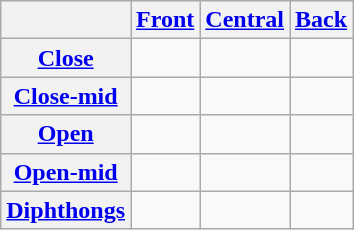<table class="wikitable" style="text-align:center;">
<tr>
<th></th>
<th><a href='#'>Front</a></th>
<th><a href='#'>Central</a></th>
<th><a href='#'>Back</a></th>
</tr>
<tr>
<th><a href='#'>Close</a></th>
<td></td>
<td></td>
<td></td>
</tr>
<tr>
<th><a href='#'>Close-mid</a></th>
<td></td>
<td></td>
<td></td>
</tr>
<tr>
<th><a href='#'>Open</a></th>
<td></td>
<td></td>
<td></td>
</tr>
<tr>
<th><a href='#'>Open-mid</a></th>
<td></td>
<td></td>
<td></td>
</tr>
<tr>
<th><a href='#'>Diphthongs</a></th>
<td></td>
<td></td>
<td></td>
</tr>
</table>
